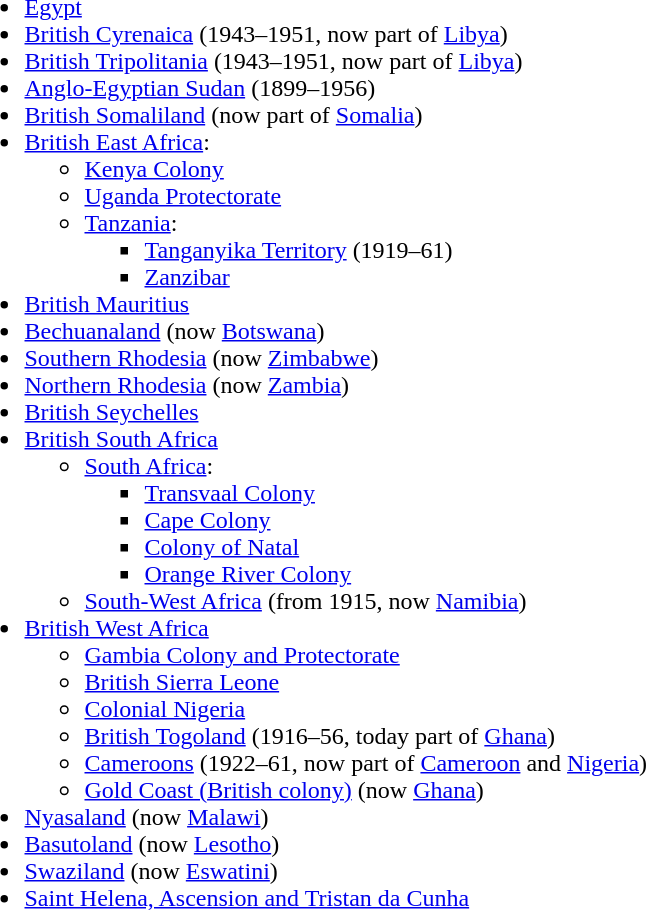<table>
<tr>
<td valign="top"><br><ul><li><a href='#'>Egypt</a></li><li><a href='#'>British Cyrenaica</a> (1943–1951, now part of <a href='#'>Libya</a>)</li><li><a href='#'>British Tripolitania</a> (1943–1951, now part of <a href='#'>Libya</a>)</li><li><a href='#'>Anglo-Egyptian Sudan</a> (1899–1956)</li><li><a href='#'>British Somaliland</a> (now part of <a href='#'>Somalia</a>)</li><li><a href='#'>British East Africa</a>:<ul><li><a href='#'>Kenya Colony</a></li><li><a href='#'>Uganda Protectorate</a></li><li><a href='#'>Tanzania</a>:<ul><li><a href='#'>Tanganyika Territory</a> (1919–61)</li><li><a href='#'>Zanzibar</a></li></ul></li></ul></li><li><a href='#'>British Mauritius</a></li><li><a href='#'>Bechuanaland</a> (now <a href='#'>Botswana</a>)</li><li><a href='#'>Southern Rhodesia</a> (now <a href='#'>Zimbabwe</a>)</li><li><a href='#'>Northern Rhodesia</a> (now <a href='#'>Zambia</a>)</li><li><a href='#'>British Seychelles</a></li><li><a href='#'>British South Africa</a><ul><li><a href='#'>South Africa</a>:<ul><li><a href='#'>Transvaal Colony</a></li><li><a href='#'>Cape Colony</a></li><li><a href='#'>Colony of Natal</a></li><li><a href='#'>Orange River Colony</a></li></ul></li><li><a href='#'>South-West Africa</a> (from 1915, now <a href='#'>Namibia</a>)</li></ul></li><li><a href='#'>British West Africa</a><ul><li><a href='#'>Gambia Colony and Protectorate</a></li><li><a href='#'>British Sierra Leone</a></li><li><a href='#'>Colonial Nigeria</a></li><li><a href='#'>British Togoland</a> (1916–56, today part of <a href='#'>Ghana</a>)</li><li><a href='#'>Cameroons</a> (1922–61, now part of <a href='#'>Cameroon</a> and <a href='#'>Nigeria</a>)</li><li><a href='#'>Gold Coast (British colony)</a> (now <a href='#'>Ghana</a>)</li></ul></li><li><a href='#'>Nyasaland</a> (now <a href='#'>Malawi</a>)</li><li><a href='#'>Basutoland</a> (now <a href='#'>Lesotho</a>)</li><li><a href='#'>Swaziland</a> (now <a href='#'>Eswatini</a>)</li><li><a href='#'>Saint Helena, Ascension and Tristan da Cunha</a></li></ul></td>
</tr>
</table>
